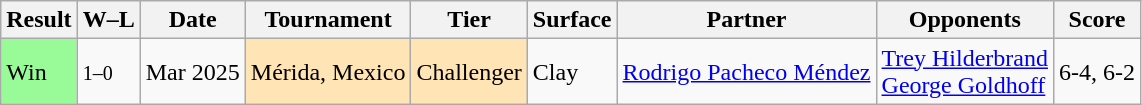<table class="sortable wikitable">
<tr>
<th>Result</th>
<th class="unsortable">W–L</th>
<th>Date</th>
<th>Tournament</th>
<th>Tier</th>
<th>Surface</th>
<th>Partner</th>
<th>Opponents</th>
<th class="unsortable">Score</th>
</tr>
<tr>
<td bgcolor=98FB98>Win</td>
<td><small>1–0</small></td>
<td>Mar 2025</td>
<td style="background:moccasin;">Mérida, Mexico</td>
<td style="background:moccasin;">Challenger</td>
<td>Clay</td>
<td> <a href='#'>Rodrigo Pacheco Méndez</a></td>
<td> <a href='#'>Trey Hilderbrand</a><br> <a href='#'>George Goldhoff</a></td>
<td>6-4, 6-2</td>
</tr>
</table>
